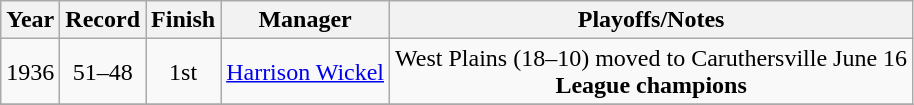<table class="wikitable" style="text-align:center">
<tr>
<th>Year</th>
<th>Record</th>
<th>Finish</th>
<th>Manager</th>
<th>Playoffs/Notes</th>
</tr>
<tr>
<td>1936</td>
<td>51–48</td>
<td>1st</td>
<td><a href='#'>Harrison Wickel</a></td>
<td>West Plains (18–10) moved to Caruthersville June 16<br><strong>League champions</strong></td>
</tr>
<tr>
</tr>
</table>
